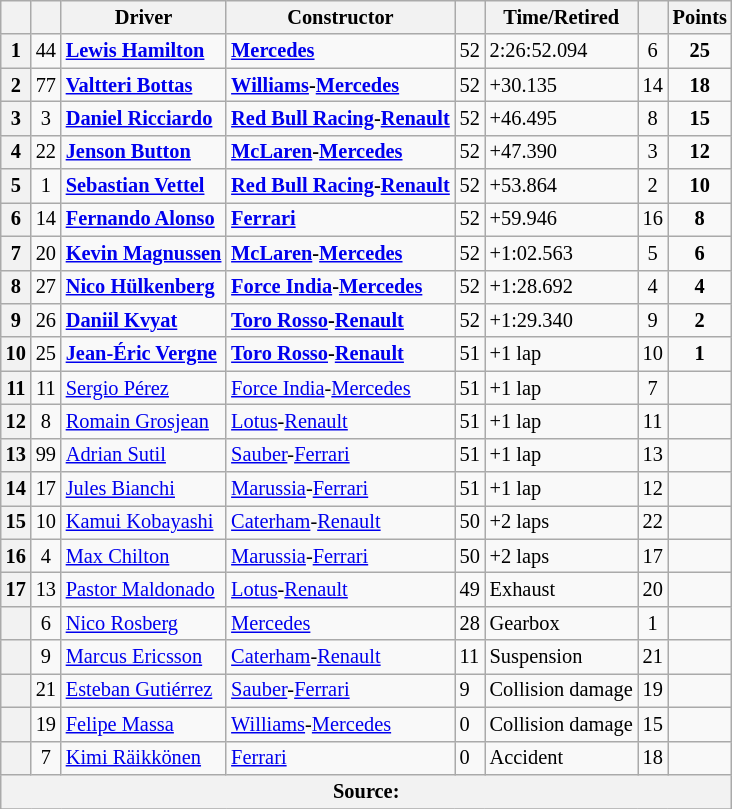<table class="wikitable sortable" style="font-size: 85%">
<tr>
<th scope="col"></th>
<th scope="col"></th>
<th scope="col">Driver</th>
<th scope="col">Constructor</th>
<th scope="col" class="unsortable"></th>
<th scope="col" class="unsortable">Time/Retired</th>
<th scope="col"></th>
<th scope="col">Points</th>
</tr>
<tr>
<th scope="row">1</th>
<td align="center">44</td>
<td data-sort-value="HAM"> <strong><a href='#'>Lewis Hamilton</a></strong></td>
<td><strong><a href='#'>Mercedes</a></strong></td>
<td>52</td>
<td>2:26:52.094</td>
<td align="center">6</td>
<td align="center"><strong>25</strong></td>
</tr>
<tr>
<th scope="row">2</th>
<td align="center">77</td>
<td data-sort-value="BOT"> <strong><a href='#'>Valtteri Bottas</a></strong></td>
<td><strong><a href='#'>Williams</a>-<a href='#'>Mercedes</a></strong></td>
<td>52</td>
<td>+30.135</td>
<td align="center">14</td>
<td align="center"><strong>18</strong></td>
</tr>
<tr>
<th scope="row">3</th>
<td align="center">3</td>
<td data-sort-value="RIC"> <strong><a href='#'>Daniel Ricciardo</a></strong></td>
<td><strong><a href='#'>Red Bull Racing</a>-<a href='#'>Renault</a></strong></td>
<td>52</td>
<td>+46.495</td>
<td align="center">8</td>
<td align="center"><strong>15</strong></td>
</tr>
<tr>
<th scope="row">4</th>
<td align="center">22</td>
<td data-sort-value="BUT"> <strong><a href='#'>Jenson Button</a></strong></td>
<td><strong><a href='#'>McLaren</a>-<a href='#'>Mercedes</a></strong></td>
<td>52</td>
<td>+47.390</td>
<td align="center">3</td>
<td align="center"><strong>12</strong></td>
</tr>
<tr>
<th scope="row">5</th>
<td align="center">1</td>
<td data-sort-value="VET"> <strong><a href='#'>Sebastian Vettel</a></strong></td>
<td><strong><a href='#'>Red Bull Racing</a>-<a href='#'>Renault</a></strong></td>
<td>52</td>
<td>+53.864</td>
<td align="center">2</td>
<td align="center"><strong>10</strong></td>
</tr>
<tr>
<th scope="row">6</th>
<td align="center">14</td>
<td data-sort-value="ALO"> <strong><a href='#'>Fernando Alonso</a></strong></td>
<td><strong><a href='#'>Ferrari</a></strong></td>
<td>52</td>
<td>+59.946</td>
<td align="center">16</td>
<td align="center"><strong>8</strong></td>
</tr>
<tr>
<th scope="row">7</th>
<td align="center">20</td>
<td data-sort-value="MAG"> <strong><a href='#'>Kevin Magnussen</a></strong></td>
<td><strong><a href='#'>McLaren</a>-<a href='#'>Mercedes</a></strong></td>
<td>52</td>
<td>+1:02.563</td>
<td align="center">5</td>
<td align="center"><strong>6</strong></td>
</tr>
<tr>
<th scope="row">8</th>
<td align="center">27</td>
<td data-sort-value="HUL"> <strong><a href='#'>Nico Hülkenberg</a></strong></td>
<td><strong><a href='#'>Force India</a>-<a href='#'>Mercedes</a></strong></td>
<td>52</td>
<td>+1:28.692</td>
<td align="center">4</td>
<td align="center"><strong>4</strong></td>
</tr>
<tr>
<th scope="row">9</th>
<td align="center">26</td>
<td data-sort-value="KVY"> <strong><a href='#'>Daniil Kvyat</a></strong></td>
<td><strong><a href='#'>Toro Rosso</a>-<a href='#'>Renault</a></strong></td>
<td>52</td>
<td>+1:29.340</td>
<td align="center">9</td>
<td align="center"><strong>2</strong></td>
</tr>
<tr>
<th scope="row">10</th>
<td align="center">25</td>
<td data-sort-value="VER"> <strong><a href='#'>Jean-Éric Vergne</a></strong></td>
<td><strong><a href='#'>Toro Rosso</a>-<a href='#'>Renault</a></strong></td>
<td>51</td>
<td>+1 lap</td>
<td align="center">10</td>
<td align="center"><strong>1</strong></td>
</tr>
<tr>
<th scope="row">11</th>
<td align="center">11</td>
<td data-sort-value="PER"> <a href='#'>Sergio Pérez</a></td>
<td><a href='#'>Force India</a>-<a href='#'>Mercedes</a></td>
<td>51</td>
<td>+1 lap</td>
<td align="center">7</td>
<td></td>
</tr>
<tr>
<th scope="row">12</th>
<td align="center">8</td>
<td data-sort-value="GRO"> <a href='#'>Romain Grosjean</a></td>
<td><a href='#'>Lotus</a>-<a href='#'>Renault</a></td>
<td>51</td>
<td>+1 lap</td>
<td align="center">11</td>
<td></td>
</tr>
<tr>
<th scope="row">13</th>
<td align="center">99</td>
<td data-sort-value="SUT"> <a href='#'>Adrian Sutil</a></td>
<td><a href='#'>Sauber</a>-<a href='#'>Ferrari</a></td>
<td>51</td>
<td>+1 lap</td>
<td align="center">13</td>
<td></td>
</tr>
<tr>
<th scope="row">14</th>
<td align="center">17</td>
<td data-sort-value="BIA"> <a href='#'>Jules Bianchi</a></td>
<td><a href='#'>Marussia</a>-<a href='#'>Ferrari</a></td>
<td>51</td>
<td>+1 lap</td>
<td align="center">12</td>
<td></td>
</tr>
<tr>
<th scope="row">15</th>
<td align="center">10</td>
<td data-sort-value="KOB"> <a href='#'>Kamui Kobayashi</a></td>
<td><a href='#'>Caterham</a>-<a href='#'>Renault</a></td>
<td>50</td>
<td>+2 laps</td>
<td align="center">22</td>
<td></td>
</tr>
<tr>
<th scope="row">16</th>
<td align="center">4</td>
<td data-sort-value="CHI"> <a href='#'>Max Chilton</a></td>
<td><a href='#'>Marussia</a>-<a href='#'>Ferrari</a></td>
<td>50</td>
<td>+2 laps</td>
<td align="center">17</td>
<td></td>
</tr>
<tr>
<th scope="row">17</th>
<td align="center">13</td>
<td data-sort-value="MAL"> <a href='#'>Pastor Maldonado</a></td>
<td><a href='#'>Lotus</a>-<a href='#'>Renault</a></td>
<td>49</td>
<td>Exhaust</td>
<td align="center">20</td>
<td></td>
</tr>
<tr>
<th scope="row" data-sort-value="18"></th>
<td align="center">6</td>
<td data-sort-value="ROS"> <a href='#'>Nico Rosberg</a></td>
<td><a href='#'>Mercedes</a></td>
<td>28</td>
<td>Gearbox</td>
<td align="center">1</td>
<td></td>
</tr>
<tr>
<th scope="row" data-sort-value="19"></th>
<td align="center">9</td>
<td data-sort-value="ERI"> <a href='#'>Marcus Ericsson</a></td>
<td><a href='#'>Caterham</a>-<a href='#'>Renault</a></td>
<td>11</td>
<td>Suspension</td>
<td align="center">21</td>
<td></td>
</tr>
<tr>
<th scope="row" data-sort-value="20"></th>
<td align="center">21</td>
<td data-sort-value=GUT"> <a href='#'>Esteban Gutiérrez</a></td>
<td><a href='#'>Sauber</a>-<a href='#'>Ferrari</a></td>
<td>9</td>
<td>Collision damage</td>
<td align="center">19</td>
<td></td>
</tr>
<tr>
<th scope="row" data-sort-value="21"></th>
<td align="center">19</td>
<td data-sort-value="MAS"> <a href='#'>Felipe Massa</a></td>
<td><a href='#'>Williams</a>-<a href='#'>Mercedes</a></td>
<td>0</td>
<td>Collision damage</td>
<td align="center">15</td>
<td></td>
</tr>
<tr>
<th scope="row" data-sort-value="22"></th>
<td align="center">7</td>
<td data-sort-value="RAI"> <a href='#'>Kimi Räikkönen</a></td>
<td><a href='#'>Ferrari</a></td>
<td>0</td>
<td>Accident</td>
<td align="center">18</td>
<td></td>
</tr>
<tr class="sortbottom">
<th colspan="8">Source:</th>
</tr>
<tr>
</tr>
</table>
